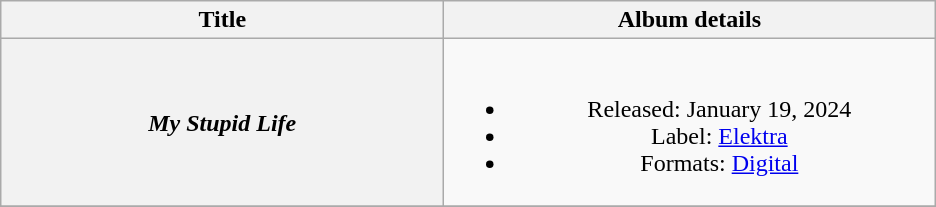<table class="wikitable plainrowheaders" style="text-align:center;">
<tr>
<th scope="col" style="width:18em;">Title</th>
<th scope="col" style="width:20em;">Album details</th>
</tr>
<tr>
<th scope="row"><em>My Stupid Life</em></th>
<td><br><ul><li>Released: January 19, 2024</li><li>Label: <a href='#'>Elektra</a></li><li>Formats: <a href='#'>Digital</a></li></ul></td>
</tr>
<tr>
</tr>
</table>
